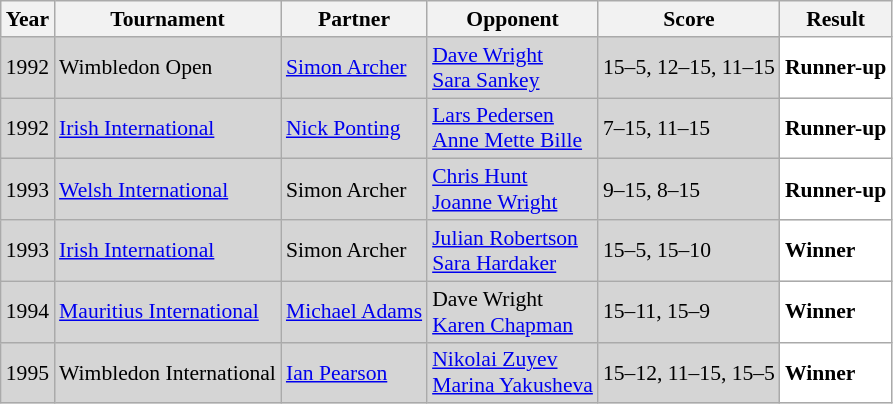<table class="sortable wikitable" style="font-size: 90%;">
<tr>
<th>Year</th>
<th>Tournament</th>
<th>Partner</th>
<th>Opponent</th>
<th>Score</th>
<th>Result</th>
</tr>
<tr style="background:#D5D5D5">
<td align="center">1992</td>
<td align="left">Wimbledon Open</td>
<td align="left"> <a href='#'>Simon Archer</a></td>
<td align="left"> <a href='#'>Dave Wright</a><br> <a href='#'>Sara Sankey</a></td>
<td align="left">15–5, 12–15, 11–15</td>
<td style="text-align:left; background:white"> <strong>Runner-up</strong></td>
</tr>
<tr style="background:#D5D5D5">
<td align="center">1992</td>
<td align="left"><a href='#'>Irish International</a></td>
<td align="left"> <a href='#'>Nick Ponting</a></td>
<td align="left"> <a href='#'>Lars Pedersen</a><br> <a href='#'>Anne Mette Bille</a></td>
<td align="left">7–15, 11–15</td>
<td style="text-align:left; background:white"> <strong>Runner-up</strong></td>
</tr>
<tr style="background:#D5D5D5">
<td align="center">1993</td>
<td align="left"><a href='#'>Welsh International</a></td>
<td align="left"> Simon Archer</td>
<td align="left"> <a href='#'>Chris Hunt</a><br> <a href='#'>Joanne Wright</a></td>
<td align="left">9–15, 8–15</td>
<td style="text-align:left; background:white"> <strong>Runner-up</strong></td>
</tr>
<tr style="background:#D5D5D5">
<td align="center">1993</td>
<td align="left"><a href='#'>Irish International</a></td>
<td align="left"> Simon Archer</td>
<td align="left"> <a href='#'>Julian Robertson</a><br> <a href='#'>Sara Hardaker</a></td>
<td align="left">15–5, 15–10</td>
<td style="text-align:left; background:white"> <strong>Winner</strong></td>
</tr>
<tr style="background:#D5D5D5">
<td align="center">1994</td>
<td align="left"><a href='#'>Mauritius International</a></td>
<td align="left"> <a href='#'>Michael Adams</a></td>
<td align="left"> Dave Wright<br> <a href='#'>Karen Chapman</a></td>
<td align="left">15–11, 15–9</td>
<td style="text-align:left; background:white"> <strong>Winner</strong></td>
</tr>
<tr style="background:#D5D5D5">
<td align="center">1995</td>
<td align="left">Wimbledon International</td>
<td align="left"> <a href='#'>Ian Pearson</a></td>
<td align="left"> <a href='#'>Nikolai Zuyev</a><br> <a href='#'>Marina Yakusheva</a></td>
<td align="left">15–12, 11–15, 15–5</td>
<td style="text-align:left; background:white"> <strong>Winner</strong></td>
</tr>
</table>
